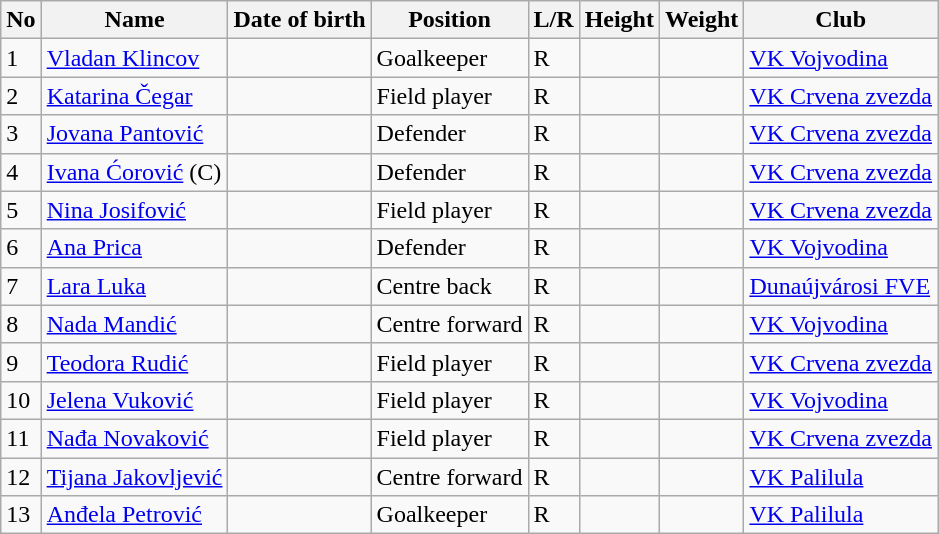<table class="wikitable sortable" text-align:center;">
<tr>
<th>No</th>
<th>Name</th>
<th>Date of birth</th>
<th>Position</th>
<th>L/R</th>
<th>Height</th>
<th>Weight</th>
<th>Club</th>
</tr>
<tr>
<td>1</td>
<td align=left><a href='#'>Vladan Klincov</a></td>
<td align=left></td>
<td>Goalkeeper</td>
<td>R</td>
<td></td>
<td></td>
<td align=left> <a href='#'>VK Vojvodina</a></td>
</tr>
<tr>
<td>2</td>
<td align=left><a href='#'>Katarina Čegar</a></td>
<td align=left></td>
<td>Field player</td>
<td>R</td>
<td></td>
<td></td>
<td align=left> <a href='#'>VK Crvena zvezda</a></td>
</tr>
<tr>
<td>3</td>
<td align=left><a href='#'>Jovana Pantović</a></td>
<td align=left></td>
<td>Defender</td>
<td>R</td>
<td></td>
<td></td>
<td align=left> <a href='#'>VK Crvena zvezda</a></td>
</tr>
<tr>
<td>4</td>
<td align=left><a href='#'>Ivana Ćorović</a> (C)</td>
<td align=left></td>
<td>Defender</td>
<td>R</td>
<td></td>
<td></td>
<td align=left> <a href='#'>VK Crvena zvezda</a></td>
</tr>
<tr>
<td>5</td>
<td align=left><a href='#'>Nina Josifović</a></td>
<td align=left></td>
<td>Field player</td>
<td>R</td>
<td></td>
<td></td>
<td align=left> <a href='#'>VK Crvena zvezda</a></td>
</tr>
<tr>
<td>6</td>
<td align=left><a href='#'>Ana Prica</a></td>
<td align=left></td>
<td>Defender</td>
<td>R</td>
<td></td>
<td></td>
<td align=left> <a href='#'>VK Vojvodina</a></td>
</tr>
<tr>
<td>7</td>
<td align=left><a href='#'>Lara Luka</a></td>
<td align=left></td>
<td>Centre back</td>
<td>R</td>
<td></td>
<td></td>
<td align=left> <a href='#'>Dunaújvárosi FVE</a></td>
</tr>
<tr>
<td>8</td>
<td align=left><a href='#'>Nada Mandić</a></td>
<td align=left></td>
<td>Centre forward</td>
<td>R</td>
<td></td>
<td></td>
<td align=left> <a href='#'>VK Vojvodina</a></td>
</tr>
<tr>
<td>9</td>
<td align=left><a href='#'>Teodora Rudić</a></td>
<td align=left></td>
<td>Field player</td>
<td>R</td>
<td></td>
<td></td>
<td align=left> <a href='#'>VK Crvena zvezda</a></td>
</tr>
<tr>
<td>10</td>
<td align=left><a href='#'>Jelena Vuković</a></td>
<td align=left></td>
<td>Field player</td>
<td>R</td>
<td></td>
<td></td>
<td align=left> <a href='#'>VK Vojvodina</a></td>
</tr>
<tr>
<td>11</td>
<td align=left><a href='#'>Nađa Novaković</a></td>
<td align=left></td>
<td>Field player</td>
<td>R</td>
<td></td>
<td></td>
<td align=left> <a href='#'>VK Crvena zvezda</a></td>
</tr>
<tr>
<td>12</td>
<td align=left><a href='#'>Tijana Jakovljević</a></td>
<td align=left></td>
<td>Centre forward</td>
<td>R</td>
<td></td>
<td></td>
<td align=left> <a href='#'>VK Palilula</a></td>
</tr>
<tr>
<td>13</td>
<td align=left><a href='#'>Anđela Petrović</a></td>
<td align=left></td>
<td>Goalkeeper</td>
<td>R</td>
<td></td>
<td></td>
<td align=left> <a href='#'>VK Palilula</a></td>
</tr>
</table>
